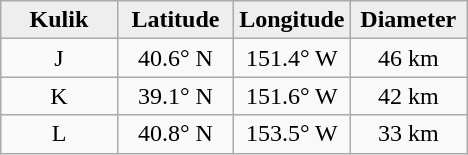<table class="wikitable">
<tr>
<th width="25%" style="background:#eeeeee;">Kulik</th>
<th width="25%" style="background:#eeeeee;">Latitude</th>
<th width="25%" style="background:#eeeeee;">Longitude</th>
<th width="25%" style="background:#eeeeee;">Diameter</th>
</tr>
<tr>
<td align="center">J</td>
<td align="center">40.6° N</td>
<td align="center">151.4° W</td>
<td align="center">46 km</td>
</tr>
<tr>
<td align="center">K</td>
<td align="center">39.1° N</td>
<td align="center">151.6° W</td>
<td align="center">42 km</td>
</tr>
<tr>
<td align="center">L</td>
<td align="center">40.8° N</td>
<td align="center">153.5° W</td>
<td align="center">33 km</td>
</tr>
</table>
